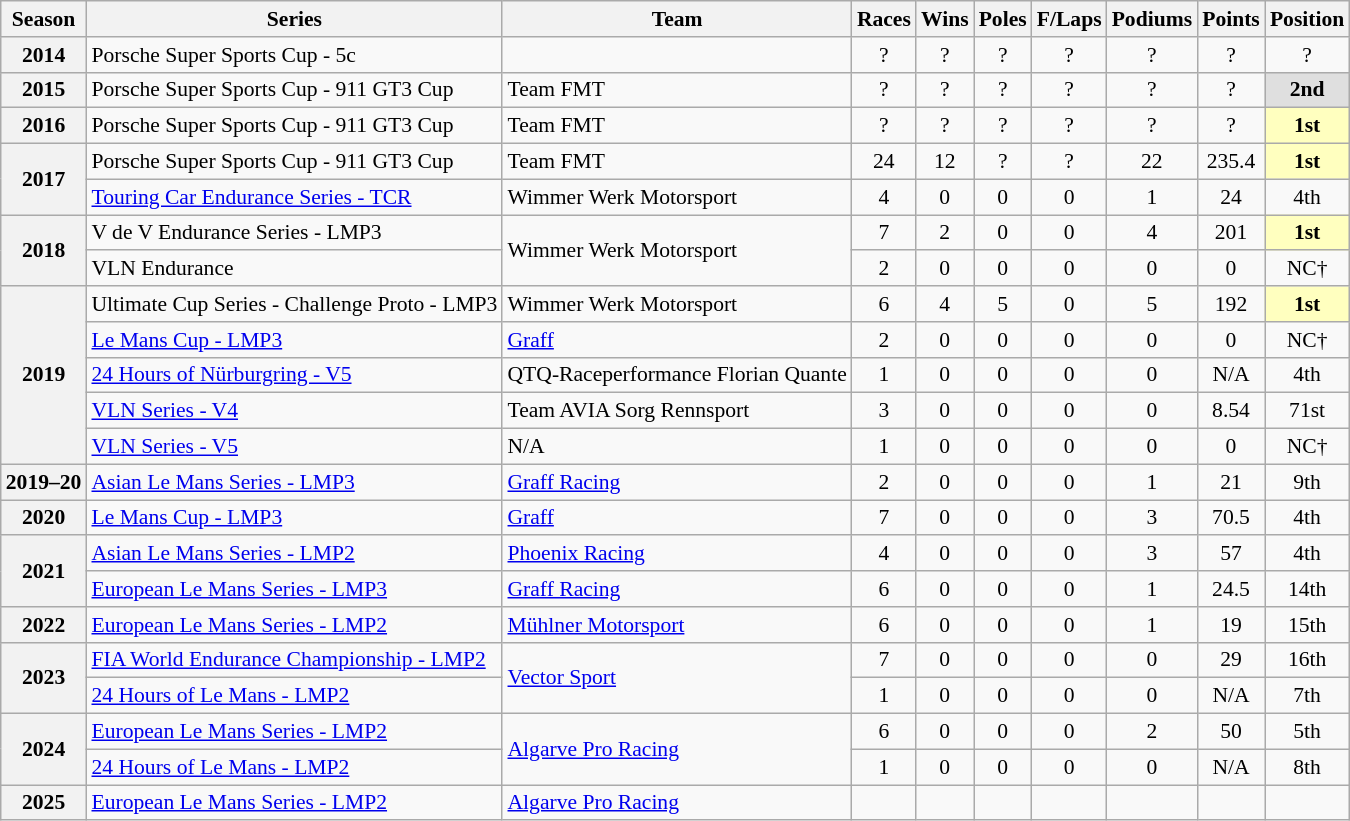<table class="wikitable" style="font-size: 90%; text-align:center">
<tr>
<th>Season</th>
<th>Series</th>
<th>Team</th>
<th>Races</th>
<th>Wins</th>
<th>Poles</th>
<th>F/Laps</th>
<th>Podiums</th>
<th>Points</th>
<th>Position</th>
</tr>
<tr>
<th>2014</th>
<td align="left">Porsche Super Sports Cup - 5c</td>
<td align="left"></td>
<td>?</td>
<td>?</td>
<td>?</td>
<td>?</td>
<td>?</td>
<td>?</td>
<td>?</td>
</tr>
<tr>
<th>2015</th>
<td align="left">Porsche Super Sports Cup - 911 GT3 Cup</td>
<td align="left">Team FMT</td>
<td>?</td>
<td>?</td>
<td>?</td>
<td>?</td>
<td>?</td>
<td>?</td>
<td style="background:#DFDFDF;"><strong>2nd</strong></td>
</tr>
<tr>
<th>2016</th>
<td align="left">Porsche Super Sports Cup - 911 GT3 Cup</td>
<td align="left">Team FMT</td>
<td>?</td>
<td>?</td>
<td>?</td>
<td>?</td>
<td>?</td>
<td>?</td>
<td style="background:#FFFFBF;"><strong>1st</strong></td>
</tr>
<tr>
<th rowspan="2">2017</th>
<td align="left">Porsche Super Sports Cup - 911 GT3 Cup</td>
<td align="left">Team FMT</td>
<td>24</td>
<td>12</td>
<td>?</td>
<td>?</td>
<td>22</td>
<td>235.4</td>
<td style="background:#FFFFBF;"><strong>1st</strong></td>
</tr>
<tr>
<td align="left"><a href='#'>Touring Car Endurance Series - TCR</a></td>
<td align="left">Wimmer Werk Motorsport</td>
<td>4</td>
<td>0</td>
<td>0</td>
<td>0</td>
<td>1</td>
<td>24</td>
<td>4th</td>
</tr>
<tr>
<th rowspan="2">2018</th>
<td align="left">V de V Endurance Series - LMP3</td>
<td rowspan="2" align="left">Wimmer Werk Motorsport</td>
<td>7</td>
<td>2</td>
<td>0</td>
<td>0</td>
<td>4</td>
<td>201</td>
<td style="background:#FFFFBF;"><strong>1st</strong></td>
</tr>
<tr>
<td align="left">VLN Endurance</td>
<td>2</td>
<td>0</td>
<td>0</td>
<td>0</td>
<td>0</td>
<td>0</td>
<td>NC†</td>
</tr>
<tr>
<th rowspan="5">2019</th>
<td align="left">Ultimate Cup Series - Challenge Proto - LMP3</td>
<td align="left">Wimmer Werk Motorsport</td>
<td>6</td>
<td>4</td>
<td>5</td>
<td>0</td>
<td>5</td>
<td>192</td>
<td style="background:#FFFFBF;"><strong>1st</strong></td>
</tr>
<tr>
<td align="left"><a href='#'>Le Mans Cup - LMP3</a></td>
<td align="left"><a href='#'>Graff</a></td>
<td>2</td>
<td>0</td>
<td>0</td>
<td>0</td>
<td>0</td>
<td>0</td>
<td>NC†</td>
</tr>
<tr>
<td align="left"><a href='#'>24 Hours of Nürburgring - V5</a></td>
<td align="left">QTQ-Raceperformance Florian Quante</td>
<td>1</td>
<td>0</td>
<td>0</td>
<td>0</td>
<td>0</td>
<td>N/A</td>
<td>4th</td>
</tr>
<tr>
<td align="left"><a href='#'>VLN Series - V4</a></td>
<td align="left">Team AVIA Sorg Rennsport</td>
<td>3</td>
<td>0</td>
<td>0</td>
<td>0</td>
<td>0</td>
<td>8.54</td>
<td>71st</td>
</tr>
<tr>
<td align="left"><a href='#'>VLN Series - V5</a></td>
<td align="left">N/A</td>
<td>1</td>
<td>0</td>
<td>0</td>
<td>0</td>
<td>0</td>
<td>0</td>
<td>NC†</td>
</tr>
<tr>
<th>2019–20</th>
<td align="left"><a href='#'>Asian Le Mans Series - LMP3</a></td>
<td align="left"><a href='#'>Graff Racing</a></td>
<td>2</td>
<td>0</td>
<td>0</td>
<td>0</td>
<td>1</td>
<td>21</td>
<td>9th</td>
</tr>
<tr>
<th>2020</th>
<td align="left"><a href='#'>Le Mans Cup - LMP3</a></td>
<td align="left"><a href='#'>Graff</a></td>
<td>7</td>
<td>0</td>
<td>0</td>
<td>0</td>
<td>3</td>
<td>70.5</td>
<td>4th</td>
</tr>
<tr>
<th rowspan="2">2021</th>
<td align="left"><a href='#'>Asian Le Mans Series - LMP2</a></td>
<td align="left"><a href='#'>Phoenix Racing</a></td>
<td>4</td>
<td>0</td>
<td>0</td>
<td>0</td>
<td>3</td>
<td>57</td>
<td>4th</td>
</tr>
<tr>
<td align="left"><a href='#'>European Le Mans Series - LMP3</a></td>
<td align="left"><a href='#'>Graff Racing</a></td>
<td>6</td>
<td>0</td>
<td>0</td>
<td>0</td>
<td>1</td>
<td>24.5</td>
<td>14th</td>
</tr>
<tr>
<th>2022</th>
<td align="left"><a href='#'>European Le Mans Series - LMP2</a></td>
<td align="left"><a href='#'>Mühlner Motorsport</a></td>
<td>6</td>
<td>0</td>
<td>0</td>
<td>0</td>
<td>1</td>
<td>19</td>
<td>15th</td>
</tr>
<tr>
<th rowspan="2">2023</th>
<td align="left"><a href='#'>FIA World Endurance Championship - LMP2</a></td>
<td rowspan="2" align="left"><a href='#'>Vector Sport</a></td>
<td>7</td>
<td>0</td>
<td>0</td>
<td>0</td>
<td>0</td>
<td>29</td>
<td>16th</td>
</tr>
<tr>
<td align=left><a href='#'>24 Hours of Le Mans - LMP2</a></td>
<td>1</td>
<td>0</td>
<td>0</td>
<td>0</td>
<td>0</td>
<td>N/A</td>
<td>7th</td>
</tr>
<tr>
<th rowspan="2">2024</th>
<td align="left"><a href='#'>European Le Mans Series - LMP2</a></td>
<td align="left" rowspan="2"><a href='#'>Algarve Pro Racing</a></td>
<td>6</td>
<td>0</td>
<td>0</td>
<td>0</td>
<td>2</td>
<td>50</td>
<td>5th</td>
</tr>
<tr>
<td align=left><a href='#'>24 Hours of Le Mans - LMP2</a></td>
<td>1</td>
<td>0</td>
<td>0</td>
<td>0</td>
<td>0</td>
<td>N/A</td>
<td>8th</td>
</tr>
<tr>
<th>2025</th>
<td align=left><a href='#'>European Le Mans Series - LMP2</a></td>
<td align=left><a href='#'>Algarve Pro Racing</a></td>
<td></td>
<td></td>
<td></td>
<td></td>
<td></td>
<td></td>
<td></td>
</tr>
</table>
